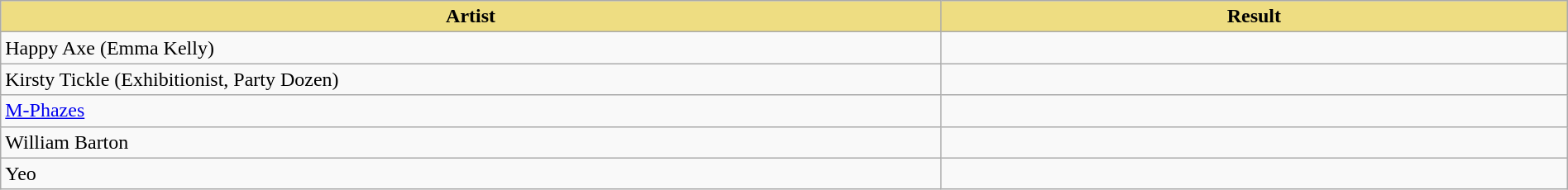<table class="wikitable" width=100%>
<tr>
<th style="width:15%;background:#EEDD82;">Artist</th>
<th style="width:10%;background:#EEDD82;">Result</th>
</tr>
<tr>
<td>Happy Axe (Emma Kelly)</td>
<td></td>
</tr>
<tr>
<td>Kirsty Tickle (Exhibitionist, Party Dozen)</td>
<td></td>
</tr>
<tr>
<td><a href='#'>M-Phazes</a></td>
<td></td>
</tr>
<tr>
<td>William Barton</td>
<td></td>
</tr>
<tr>
<td>Yeo</td>
<td></td>
</tr>
</table>
